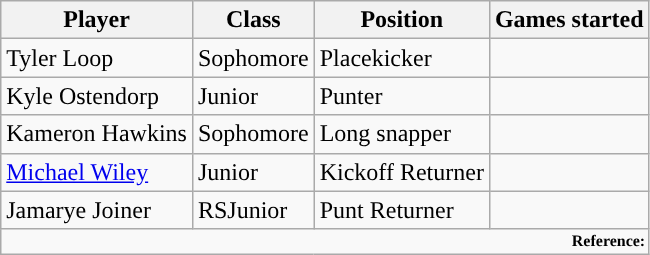<table class="wikitable">
<tr>
<th style="text-align:center; ">Player</th>
<th style="text-align:center; ">Class</th>
<th style="text-align:center; ">Position</th>
<th style="text-align:center; ">Games started</th>
</tr>
<tr>
<td>Tyler Loop</td>
<td>Sophomore</td>
<td>Placekicker</td>
<td></td>
</tr>
<tr>
<td>Kyle Ostendorp</td>
<td>Junior</td>
<td>Punter</td>
<td></td>
</tr>
<tr>
<td>Kameron Hawkins</td>
<td>Sophomore</td>
<td>Long snapper</td>
<td></td>
</tr>
<tr>
<td><a href='#'>Michael Wiley</a></td>
<td>Junior</td>
<td>Kickoff Returner</td>
<td></td>
</tr>
<tr>
<td>Jamarye Joiner</td>
<td>RSJunior</td>
<td>Punt Returner</td>
<td></td>
</tr>
<tr>
<td colspan="4"  style="font-size:8pt; text-align:right;"><strong>Reference:</strong></td>
</tr>
</table>
